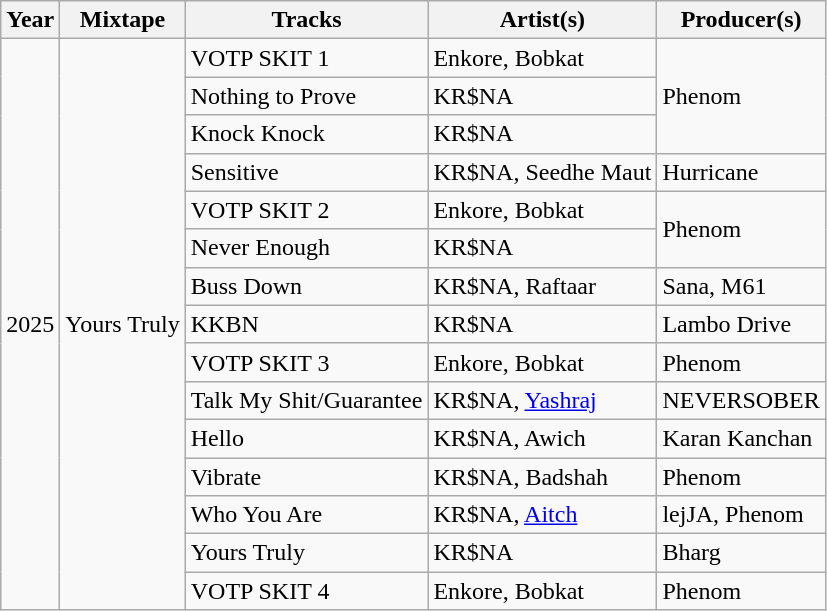<table class="wikitable">
<tr>
<th>Year</th>
<th>Mixtape</th>
<th>Tracks</th>
<th>Artist(s)</th>
<th>Producer(s)</th>
</tr>
<tr>
<td rowspan="15">2025</td>
<td rowspan="15">Yours Truly</td>
<td>VOTP SKIT 1</td>
<td>Enkore, Bobkat</td>
<td rowspan="3">Phenom</td>
</tr>
<tr>
<td>Nothing to Prove</td>
<td>KR$NA</td>
</tr>
<tr>
<td>Knock Knock</td>
<td>KR$NA</td>
</tr>
<tr>
<td>Sensitive</td>
<td>KR$NA, Seedhe Maut</td>
<td>Hurricane</td>
</tr>
<tr>
<td>VOTP SKIT 2</td>
<td>Enkore, Bobkat</td>
<td rowspan="2">Phenom</td>
</tr>
<tr>
<td>Never Enough</td>
<td>KR$NA</td>
</tr>
<tr>
<td>Buss Down</td>
<td>KR$NA, Raftaar</td>
<td>Sana, M61</td>
</tr>
<tr>
<td>KKBN</td>
<td>KR$NA</td>
<td>Lambo Drive</td>
</tr>
<tr>
<td>VOTP SKIT 3</td>
<td>Enkore, Bobkat</td>
<td>Phenom</td>
</tr>
<tr>
<td>Talk My Shit/Guarantee</td>
<td>KR$NA, <a href='#'>Yashraj</a></td>
<td>NEVERSOBER</td>
</tr>
<tr>
<td>Hello</td>
<td>KR$NA, Awich</td>
<td>Karan Kanchan</td>
</tr>
<tr>
<td>Vibrate</td>
<td>KR$NA, Badshah</td>
<td>Phenom</td>
</tr>
<tr>
<td>Who You Are</td>
<td>KR$NA, <a href='#'>Aitch</a></td>
<td>lejJA, Phenom</td>
</tr>
<tr>
<td>Yours Truly</td>
<td>KR$NA</td>
<td>Bharg</td>
</tr>
<tr>
<td>VOTP SKIT 4</td>
<td>Enkore, Bobkat</td>
<td>Phenom</td>
</tr>
</table>
